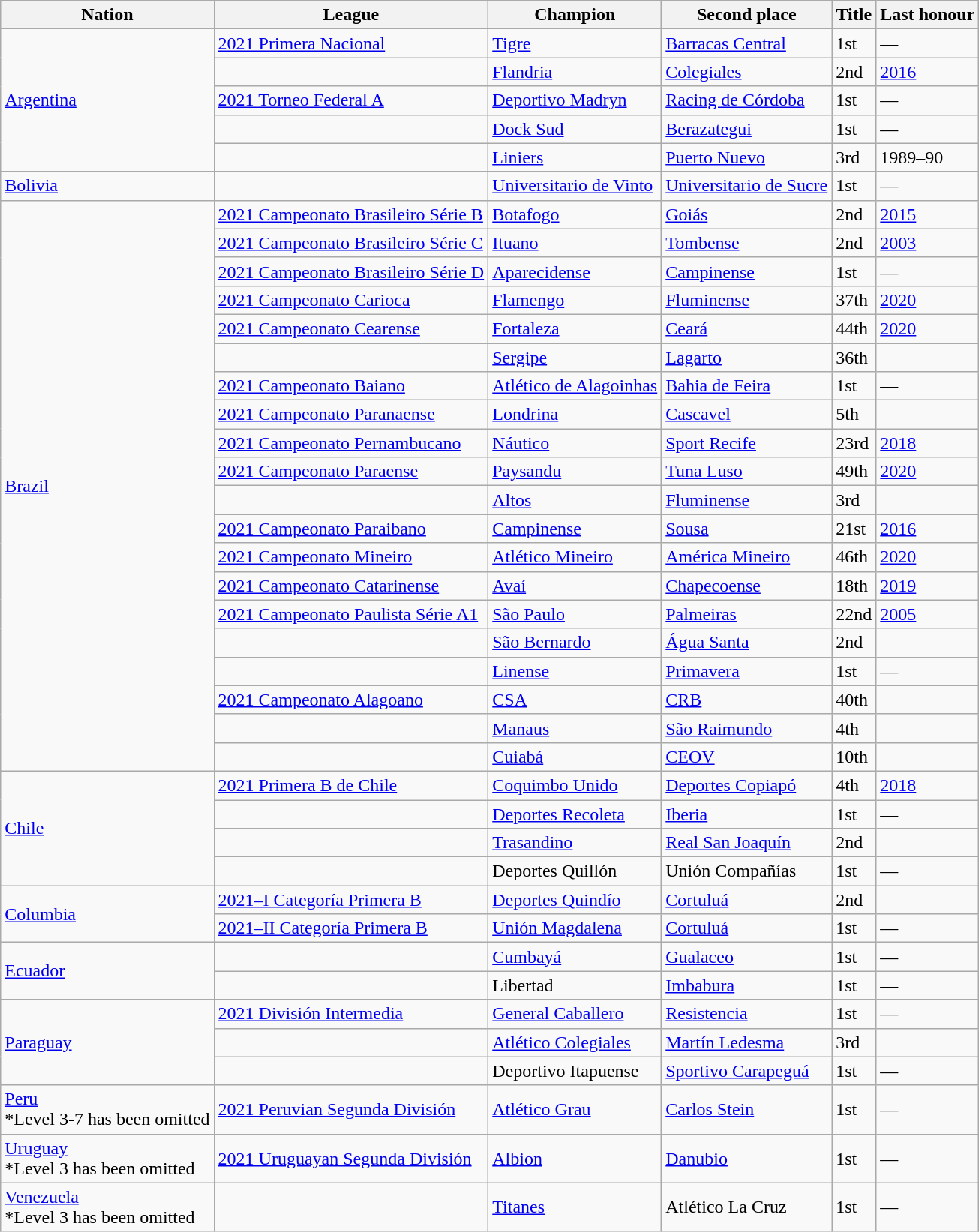<table class="wikitable sortable">
<tr>
<th>Nation</th>
<th>League</th>
<th>Champion</th>
<th>Second place</th>
<th data-sort-type="number">Title</th>
<th>Last honour</th>
</tr>
<tr>
<td rowspan=5> <a href='#'>Argentina</a></td>
<td><a href='#'>2021 Primera Nacional</a></td>
<td><a href='#'>Tigre</a></td>
<td><a href='#'>Barracas Central</a></td>
<td>1st</td>
<td>—</td>
</tr>
<tr>
<td></td>
<td><a href='#'>Flandria</a></td>
<td><a href='#'>Colegiales</a></td>
<td>2nd</td>
<td><a href='#'>2016</a></td>
</tr>
<tr>
<td><a href='#'>2021 Torneo Federal A</a></td>
<td><a href='#'>Deportivo Madryn</a></td>
<td><a href='#'>Racing de Córdoba</a></td>
<td>1st</td>
<td>—</td>
</tr>
<tr>
<td></td>
<td><a href='#'>Dock Sud</a></td>
<td><a href='#'>Berazategui</a></td>
<td>1st</td>
<td>—</td>
</tr>
<tr>
<td></td>
<td><a href='#'>Liniers</a></td>
<td><a href='#'>Puerto Nuevo</a></td>
<td>3rd</td>
<td>1989–90</td>
</tr>
<tr>
<td> <a href='#'>Bolivia</a></td>
<td></td>
<td><a href='#'>Universitario de Vinto</a></td>
<td><a href='#'>Universitario de Sucre</a></td>
<td>1st</td>
<td>—</td>
</tr>
<tr>
<td rowspan=20> <a href='#'>Brazil</a></td>
<td><a href='#'>2021 Campeonato Brasileiro Série B</a></td>
<td><a href='#'>Botafogo</a></td>
<td><a href='#'>Goiás</a></td>
<td>2nd</td>
<td><a href='#'>2015</a></td>
</tr>
<tr>
<td><a href='#'>2021 Campeonato Brasileiro Série C</a></td>
<td><a href='#'>Ituano</a></td>
<td><a href='#'>Tombense</a></td>
<td>2nd</td>
<td><a href='#'>2003</a></td>
</tr>
<tr>
<td><a href='#'>2021 Campeonato Brasileiro Série D</a></td>
<td><a href='#'>Aparecidense</a></td>
<td><a href='#'>Campinense</a></td>
<td>1st</td>
<td>—</td>
</tr>
<tr>
<td> <a href='#'>2021 Campeonato Carioca</a></td>
<td><a href='#'>Flamengo</a></td>
<td><a href='#'>Fluminense</a></td>
<td>37th</td>
<td><a href='#'>2020</a></td>
</tr>
<tr>
<td> <a href='#'>2021 Campeonato Cearense</a></td>
<td><a href='#'>Fortaleza</a></td>
<td><a href='#'>Ceará</a></td>
<td>44th</td>
<td><a href='#'>2020</a></td>
</tr>
<tr>
<td> </td>
<td><a href='#'>Sergipe</a></td>
<td><a href='#'>Lagarto</a></td>
<td>36th</td>
<td></td>
</tr>
<tr>
<td> <a href='#'>2021 Campeonato Baiano</a></td>
<td><a href='#'>Atlético de Alagoinhas</a></td>
<td><a href='#'>Bahia de Feira</a></td>
<td>1st</td>
<td>—</td>
</tr>
<tr>
<td> <a href='#'>2021 Campeonato Paranaense</a></td>
<td><a href='#'>Londrina</a></td>
<td><a href='#'>Cascavel</a></td>
<td>5th</td>
<td></td>
</tr>
<tr>
<td> <a href='#'>2021 Campeonato Pernambucano</a></td>
<td><a href='#'>Náutico</a></td>
<td><a href='#'>Sport Recife</a></td>
<td>23rd</td>
<td><a href='#'>2018</a></td>
</tr>
<tr>
<td> <a href='#'>2021 Campeonato Paraense</a></td>
<td><a href='#'>Paysandu</a></td>
<td><a href='#'>Tuna Luso</a></td>
<td>49th</td>
<td><a href='#'>2020</a></td>
</tr>
<tr>
<td> </td>
<td><a href='#'>Altos</a></td>
<td><a href='#'>Fluminense</a></td>
<td>3rd</td>
<td></td>
</tr>
<tr>
<td> <a href='#'>2021 Campeonato Paraibano</a></td>
<td><a href='#'>Campinense</a></td>
<td><a href='#'>Sousa</a></td>
<td>21st</td>
<td><a href='#'>2016</a></td>
</tr>
<tr>
<td> <a href='#'>2021 Campeonato Mineiro</a></td>
<td><a href='#'>Atlético Mineiro</a></td>
<td><a href='#'>América Mineiro</a></td>
<td>46th</td>
<td><a href='#'>2020</a></td>
</tr>
<tr>
<td> <a href='#'>2021 Campeonato Catarinense</a></td>
<td><a href='#'>Avaí</a></td>
<td><a href='#'>Chapecoense</a></td>
<td>18th</td>
<td><a href='#'>2019</a></td>
</tr>
<tr>
<td> <a href='#'>2021 Campeonato Paulista Série A1</a></td>
<td><a href='#'>São Paulo</a></td>
<td><a href='#'>Palmeiras</a></td>
<td>22nd</td>
<td><a href='#'>2005</a></td>
</tr>
<tr>
<td> </td>
<td><a href='#'>São Bernardo</a></td>
<td><a href='#'>Água Santa</a></td>
<td>2nd</td>
<td></td>
</tr>
<tr>
<td> </td>
<td><a href='#'>Linense</a></td>
<td><a href='#'>Primavera</a></td>
<td>1st</td>
<td>—</td>
</tr>
<tr>
<td> <a href='#'>2021 Campeonato Alagoano</a></td>
<td><a href='#'>CSA</a></td>
<td><a href='#'>CRB</a></td>
<td>40th</td>
<td></td>
</tr>
<tr>
<td> </td>
<td><a href='#'>Manaus</a></td>
<td><a href='#'>São Raimundo</a></td>
<td>4th</td>
<td></td>
</tr>
<tr>
<td> </td>
<td><a href='#'>Cuiabá</a></td>
<td><a href='#'>CEOV</a></td>
<td>10th</td>
<td></td>
</tr>
<tr>
<td rowspan=4> <a href='#'>Chile</a></td>
<td><a href='#'>2021 Primera B de Chile</a></td>
<td><a href='#'>Coquimbo Unido</a></td>
<td><a href='#'>Deportes Copiapó</a></td>
<td>4th</td>
<td><a href='#'>2018</a></td>
</tr>
<tr>
<td></td>
<td><a href='#'>Deportes Recoleta</a></td>
<td><a href='#'>Iberia</a></td>
<td>1st</td>
<td>—</td>
</tr>
<tr>
<td></td>
<td><a href='#'>Trasandino</a></td>
<td><a href='#'>Real San Joaquín</a></td>
<td>2nd</td>
<td></td>
</tr>
<tr>
<td></td>
<td>Deportes Quillón</td>
<td>Unión Compañías</td>
<td>1st</td>
<td>—</td>
</tr>
<tr>
<td rowspan=2> <a href='#'>Columbia</a></td>
<td><a href='#'>2021–I Categoría Primera B</a></td>
<td><a href='#'>Deportes Quindío</a></td>
<td><a href='#'>Cortuluá</a></td>
<td>2nd</td>
<td></td>
</tr>
<tr>
<td><a href='#'>2021–II Categoría Primera B</a></td>
<td><a href='#'>Unión Magdalena</a></td>
<td><a href='#'>Cortuluá</a></td>
<td>1st</td>
<td>—</td>
</tr>
<tr>
<td rowspan=2> <a href='#'>Ecuador</a></td>
<td></td>
<td><a href='#'>Cumbayá</a></td>
<td><a href='#'>Gualaceo</a></td>
<td>1st</td>
<td>—</td>
</tr>
<tr>
<td></td>
<td>Libertad</td>
<td><a href='#'>Imbabura</a></td>
<td>1st</td>
<td>—</td>
</tr>
<tr>
<td rowspan=3> <a href='#'>Paraguay</a></td>
<td><a href='#'>2021 División Intermedia</a></td>
<td><a href='#'>General Caballero</a></td>
<td><a href='#'>Resistencia</a></td>
<td>1st</td>
<td>—</td>
</tr>
<tr>
<td></td>
<td><a href='#'>Atlético Colegiales</a></td>
<td><a href='#'>Martín Ledesma</a></td>
<td>3rd</td>
<td></td>
</tr>
<tr>
<td></td>
<td>Deportivo Itapuense</td>
<td><a href='#'>Sportivo Carapeguá</a></td>
<td>1st</td>
<td>—</td>
</tr>
<tr>
<td> <a href='#'>Peru</a><br>*Level 3-7 has been omitted</td>
<td><a href='#'>2021 Peruvian Segunda División</a></td>
<td><a href='#'>Atlético Grau</a></td>
<td><a href='#'>Carlos Stein</a></td>
<td>1st</td>
<td>—</td>
</tr>
<tr>
<td> <a href='#'>Uruguay</a><br>*Level 3 has been omitted</td>
<td><a href='#'>2021 Uruguayan Segunda División</a></td>
<td><a href='#'>Albion</a></td>
<td><a href='#'>Danubio</a></td>
<td>1st</td>
<td>—</td>
</tr>
<tr>
<td> <a href='#'>Venezuela</a><br>*Level 3 has been omitted</td>
<td></td>
<td><a href='#'>Titanes</a></td>
<td>Atlético La Cruz</td>
<td>1st</td>
<td>—</td>
</tr>
</table>
